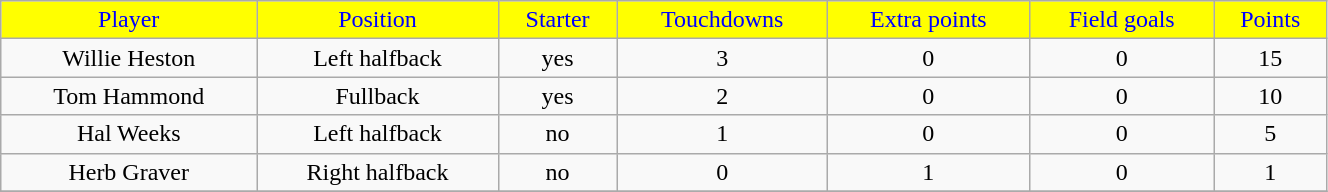<table class="wikitable" width="70%">
<tr align="center"  style="background:yellow;color:blue;">
<td>Player</td>
<td>Position</td>
<td>Starter</td>
<td>Touchdowns</td>
<td>Extra points</td>
<td>Field goals</td>
<td>Points</td>
</tr>
<tr align="center" bgcolor="">
<td>Willie Heston</td>
<td>Left halfback</td>
<td>yes</td>
<td>3</td>
<td>0</td>
<td>0</td>
<td>15</td>
</tr>
<tr align="center" bgcolor="">
<td>Tom Hammond</td>
<td>Fullback</td>
<td>yes</td>
<td>2</td>
<td>0</td>
<td>0</td>
<td>10</td>
</tr>
<tr align="center" bgcolor="">
<td>Hal Weeks</td>
<td>Left halfback</td>
<td>no</td>
<td>1</td>
<td>0</td>
<td>0</td>
<td>5</td>
</tr>
<tr align="center" bgcolor="">
<td>Herb Graver</td>
<td>Right halfback</td>
<td>no</td>
<td>0</td>
<td>1</td>
<td>0</td>
<td>1</td>
</tr>
<tr align="center" bgcolor="">
</tr>
</table>
